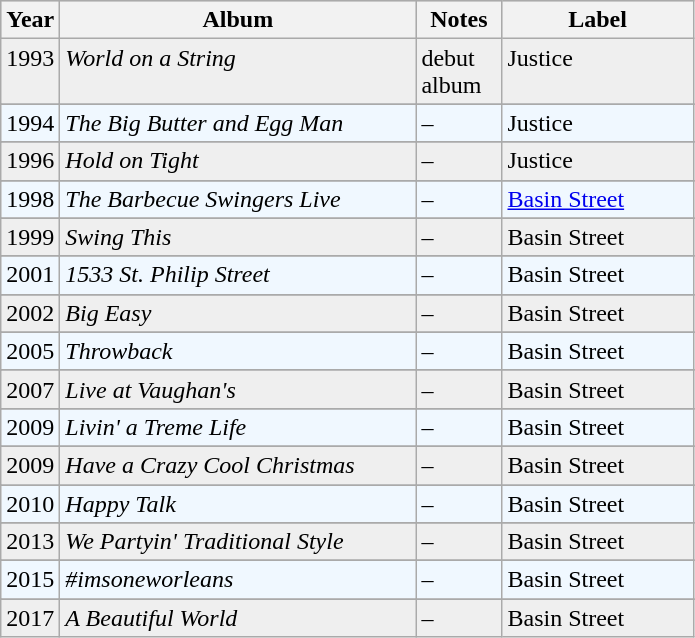<table Class="wikitable"|width=100%>
<tr bgcolor="#CCCCCC">
<th align="center" valign="bottom" width="20">Year</th>
<th align="center" valign="bottom" width="230">Album</th>
<th align="center" valign="bottom" width="50">Notes</th>
<th align="center" valign="bottom" width="120">Label</th>
</tr>
<tr bgcolor="#efefef">
<td align="left" valign="top">1993</td>
<td align="left" valign="top"><em>World on a String</em></td>
<td align="left" valign="top" align="center">debut album</td>
<td align="left" valign="top">Justice</td>
</tr>
<tr>
</tr>
<tr bgcolor="#F0F8FF">
<td align="left" valign="top">1994</td>
<td align="left" valign="top"><em>The Big Butter and Egg Man</em></td>
<td align="left" valign="top" align="center">–</td>
<td align="left" valign="top">Justice</td>
</tr>
<tr>
</tr>
<tr bgcolor="#efefef">
<td align="left" valign="top">1996</td>
<td align="left" valign="top"><em>Hold on Tight</em></td>
<td align="left" valign="top" align="center">–</td>
<td align="left" valign="top">Justice</td>
</tr>
<tr>
</tr>
<tr bgcolor="#F0F8FF">
<td align="left" valign="top">1998</td>
<td align="left" valign="top"><em>The Barbecue Swingers Live</em></td>
<td align="left" valign="top" align="center">–</td>
<td align="left" valign="top"><a href='#'>Basin Street</a></td>
</tr>
<tr>
</tr>
<tr bgcolor="#efefef">
<td align="left" valign="top">1999</td>
<td align="left" valign="top"><em>Swing This</em></td>
<td align="left" valign="top" align="center">–</td>
<td align="left" valign="top">Basin Street</td>
</tr>
<tr>
</tr>
<tr bgcolor="#F0F8FF">
<td align="left" valign="top">2001</td>
<td align="left" valign="top"><em>1533 St. Philip Street</em></td>
<td align="left" valign="top" align="center">–</td>
<td align="left" valign="top">Basin Street</td>
</tr>
<tr>
</tr>
<tr bgcolor="#efefef">
<td align="left" valign="top">2002</td>
<td align="left" valign="top"><em>Big Easy</em></td>
<td align="left" valign="top" align="center">–</td>
<td align="left" valign="top">Basin Street</td>
</tr>
<tr>
</tr>
<tr bgcolor="#F0F8FF">
<td align="left" valign="top">2005</td>
<td align="left" valign="top"><em>Throwback</em></td>
<td align="left" valign="top" align="center">–</td>
<td align="left" valign="top">Basin Street</td>
</tr>
<tr>
</tr>
<tr bgcolor="#efefef">
<td align="left" valign="top">2007</td>
<td align="left" valign="top"><em>Live at Vaughan's</em></td>
<td align="left" valign="top" align="center">–</td>
<td align="left" valign="top">Basin Street</td>
</tr>
<tr>
</tr>
<tr bgcolor="#F0F8FF">
<td align="left" valign="top">2009</td>
<td align="left" valign="top"><em>Livin' a Treme Life</em></td>
<td align="left" valign="top" align="center">–</td>
<td align="left" valign="top">Basin Street</td>
</tr>
<tr>
</tr>
<tr bgcolor="#efefef">
<td align="left" valign="top">2009</td>
<td align="left" valign="top"><em>Have a Crazy Cool Christmas</em></td>
<td align="left" valign="top" align="center">–</td>
<td align="left" valign="top">Basin Street</td>
</tr>
<tr>
</tr>
<tr bgcolor="#F0F8FF">
<td align="left" valign="top">2010</td>
<td align="left" valign="top"><em>Happy Talk</em></td>
<td align="left" valign="top" align="center">–</td>
<td align="left" valign="top">Basin Street</td>
</tr>
<tr>
</tr>
<tr bgcolor="#efefef">
<td align="left" valign="top">2013</td>
<td align="left" valign="top"><em>We Partyin' Traditional Style</em></td>
<td align="left" valign="top" align="center">–</td>
<td align="left" valign="top">Basin Street</td>
</tr>
<tr>
</tr>
<tr bgcolor="#F0F8FF">
<td align="left" valign="top">2015</td>
<td align="left" valign="top"><em>#imsoneworleans</em></td>
<td align="left" valign="top" align="center">–</td>
<td align="left" valign="top">Basin Street</td>
</tr>
<tr>
</tr>
<tr bgcolor="#efefef">
<td align="left" valign="top">2017</td>
<td align="left" valign="top"><em>A Beautiful World</em></td>
<td align="left" valign="top" align="center">–</td>
<td align="left" valign="top">Basin Street</td>
</tr>
</table>
